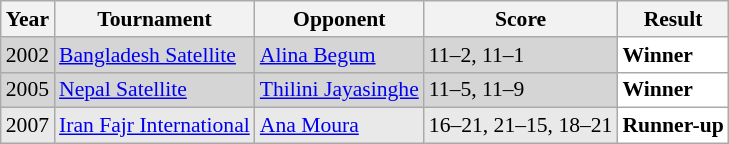<table class="sortable wikitable" style="font-size: 90%;">
<tr>
<th>Year</th>
<th>Tournament</th>
<th>Opponent</th>
<th>Score</th>
<th>Result</th>
</tr>
<tr style="background:#D5D5D5">
<td align="center">2002</td>
<td align="left"><a href='#'>Bangladesh Satellite</a></td>
<td align="left"> <a href='#'>Alina Begum</a></td>
<td align="left">11–2, 11–1</td>
<td style="text-align:left; background:white"> <strong>Winner</strong></td>
</tr>
<tr style="background:#D5D5D5">
<td align="center">2005</td>
<td align="left"><a href='#'>Nepal Satellite</a></td>
<td align="left"> <a href='#'>Thilini Jayasinghe</a></td>
<td align="left">11–5, 11–9</td>
<td style="text-align:left; background:white"> <strong>Winner</strong></td>
</tr>
<tr style="background:#E9E9E9">
<td align="center">2007</td>
<td align="left"><a href='#'>Iran Fajr International</a></td>
<td align="left"> <a href='#'>Ana Moura</a></td>
<td align="left">16–21, 21–15, 18–21</td>
<td style="text-align:left; background:white"> <strong>Runner-up</strong></td>
</tr>
</table>
